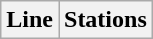<table class="wikitable">
<tr>
<th>Line</th>
<th>Stations<br></th>
</tr>
</table>
